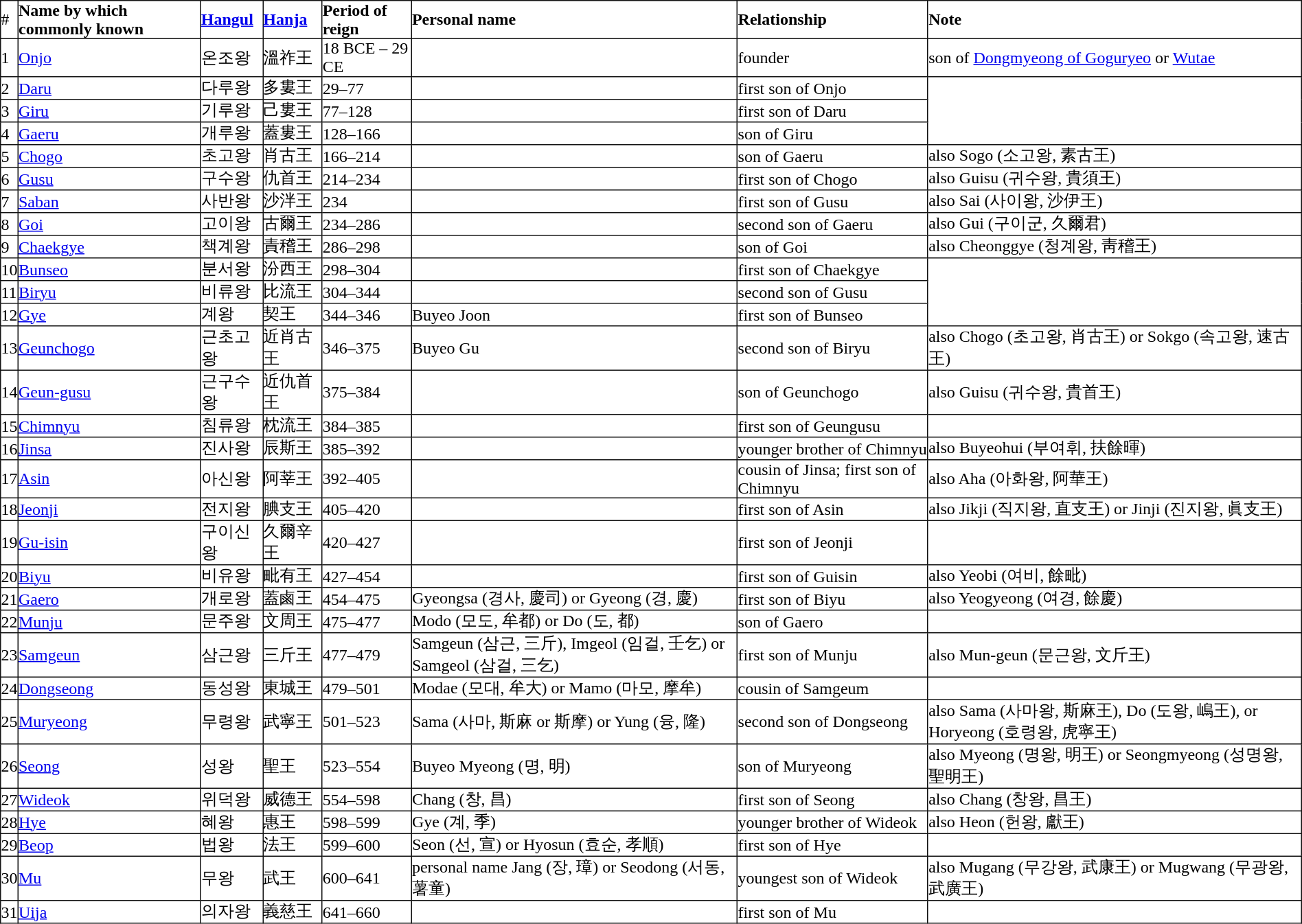<table border="1" style="border-collapse: collapse" bordercolor="#111111" width="100%" cellpadding="0" cellspacing="0" id="AutoNumber1">
<tr ---->
<td>#</td>
<td><strong>Name by which commonly known</strong></td>
<td><strong><a href='#'>Hangul</a></strong></td>
<td><strong><a href='#'>Hanja</a></strong></td>
<td><strong>Period of reign</strong></td>
<td><strong>Personal name</strong></td>
<td><strong>Relationship</strong></td>
<td><strong>Note</strong></td>
</tr>
<tr ---->
<td>1</td>
<td><a href='#'>Onjo</a></td>
<td>온조왕</td>
<td>溫祚王</td>
<td>18 BCE – 29 CE</td>
<td></td>
<td>founder</td>
<td>son of <a href='#'>Dongmyeong of Goguryeo</a> or <a href='#'>Wutae</a></td>
</tr>
<tr ---->
<td>2</td>
<td><a href='#'>Daru</a></td>
<td>다루왕</td>
<td>多婁王</td>
<td>29–77</td>
<td></td>
<td>first son of Onjo</td>
</tr>
<tr ---->
<td>3</td>
<td><a href='#'>Giru</a></td>
<td>기루왕</td>
<td>己婁王</td>
<td>77–128</td>
<td></td>
<td>first son of Daru</td>
</tr>
<tr ---->
<td>4</td>
<td><a href='#'>Gaeru</a></td>
<td>개루왕</td>
<td>蓋婁王</td>
<td>128–166</td>
<td></td>
<td>son of Giru</td>
</tr>
<tr ---->
<td>5</td>
<td><a href='#'>Chogo</a></td>
<td>초고왕</td>
<td>肖古王</td>
<td>166–214</td>
<td></td>
<td>son of Gaeru</td>
<td>also Sogo (소고왕, 素古王)</td>
</tr>
<tr ---->
<td>6</td>
<td><a href='#'>Gusu</a></td>
<td>구수왕</td>
<td>仇首王</td>
<td>214–234</td>
<td></td>
<td>first son of Chogo</td>
<td>also Guisu (귀수왕, 貴須王)</td>
</tr>
<tr ---->
<td>7</td>
<td><a href='#'>Saban</a></td>
<td>사반왕</td>
<td>沙泮王</td>
<td>234</td>
<td></td>
<td>first son of Gusu</td>
<td>also Sai (사이왕, 沙伊王)</td>
</tr>
<tr ---->
<td>8</td>
<td><a href='#'>Goi</a></td>
<td>고이왕</td>
<td>古爾王</td>
<td>234–286</td>
<td></td>
<td>second son of Gaeru</td>
<td>also Gui (구이군, 久爾君)</td>
</tr>
<tr ---->
<td>9</td>
<td><a href='#'>Chaekgye</a></td>
<td>책계왕</td>
<td>責稽王</td>
<td>286–298</td>
<td></td>
<td>son of Goi</td>
<td>also Cheonggye (청계왕, 靑稽王)</td>
</tr>
<tr ---->
<td>10</td>
<td><a href='#'>Bunseo</a></td>
<td>분서왕</td>
<td>汾西王</td>
<td>298–304</td>
<td></td>
<td>first son of Chaekgye</td>
</tr>
<tr ---->
<td>11</td>
<td><a href='#'>Biryu</a></td>
<td>비류왕</td>
<td>比流王</td>
<td>304–344</td>
<td></td>
<td>second son of Gusu</td>
</tr>
<tr ---->
<td>12</td>
<td><a href='#'>Gye</a></td>
<td>계왕</td>
<td>契王</td>
<td>344–346</td>
<td>Buyeo Joon</td>
<td>first son of Bunseo</td>
</tr>
<tr ---->
<td>13</td>
<td><a href='#'>Geunchogo</a></td>
<td>근초고왕</td>
<td>近肖古王</td>
<td>346–375</td>
<td>Buyeo Gu</td>
<td>second son of Biryu</td>
<td>also Chogo (초고왕, 肖古王) or Sokgo (속고왕, 速古王)</td>
</tr>
<tr ---->
<td>14</td>
<td><a href='#'>Geun-gusu</a></td>
<td>근구수왕</td>
<td>近仇首王</td>
<td>375–384</td>
<td></td>
<td>son of Geunchogo</td>
<td>also Guisu (귀수왕, 貴首王)</td>
</tr>
<tr ---->
<td>15</td>
<td><a href='#'>Chimnyu</a></td>
<td>침류왕</td>
<td>枕流王</td>
<td>384–385</td>
<td></td>
<td>first son of Geungusu</td>
</tr>
<tr ---->
<td>16</td>
<td><a href='#'>Jinsa</a></td>
<td>진사왕</td>
<td>辰斯王</td>
<td>385–392</td>
<td></td>
<td>younger brother of Chimnyu</td>
<td>also Buyeohui (부여휘, 扶餘暉)</td>
</tr>
<tr ---->
<td>17</td>
<td><a href='#'>Asin</a></td>
<td>아신왕</td>
<td>阿莘王</td>
<td>392–405</td>
<td></td>
<td>cousin of Jinsa; first son of Chimnyu</td>
<td>also Aha (아화왕, 阿華王)</td>
</tr>
<tr ---->
<td>18</td>
<td><a href='#'>Jeonji</a></td>
<td>전지왕</td>
<td>腆支王</td>
<td>405–420</td>
<td></td>
<td>first son of Asin</td>
<td>also Jikji (직지왕, 直支王) or Jinji (진지왕, 眞支王)</td>
</tr>
<tr ---->
<td>19</td>
<td><a href='#'>Gu-isin</a></td>
<td>구이신왕</td>
<td>久爾辛王</td>
<td>420–427</td>
<td></td>
<td>first son of Jeonji</td>
</tr>
<tr ---->
<td>20</td>
<td><a href='#'>Biyu</a></td>
<td>비유왕</td>
<td>毗有王</td>
<td>427–454</td>
<td></td>
<td>first son of Guisin</td>
<td>also Yeobi (여비, 餘毗)</td>
</tr>
<tr ---->
<td>21</td>
<td><a href='#'>Gaero</a></td>
<td>개로왕</td>
<td>蓋鹵王</td>
<td>454–475</td>
<td>Gyeongsa (경사, 慶司) or Gyeong (경, 慶)</td>
<td>first son of Biyu</td>
<td>also Yeogyeong (여경, 餘慶)</td>
</tr>
<tr ---->
<td>22</td>
<td><a href='#'>Munju</a></td>
<td>문주왕</td>
<td>文周王</td>
<td>475–477</td>
<td>Modo (모도, 牟都) or Do (도, 都)</td>
<td>son of Gaero</td>
</tr>
<tr ---->
<td>23</td>
<td><a href='#'>Samgeun</a></td>
<td>삼근왕</td>
<td>三斤王</td>
<td>477–479</td>
<td>Samgeun (삼근, 三斤), Imgeol (임걸, 壬乞) or Samgeol (삼걸, 三乞)</td>
<td>first son of Munju</td>
<td>also Mun-geun (문근왕, 文斤王)</td>
</tr>
<tr ---->
<td>24</td>
<td><a href='#'>Dongseong</a></td>
<td>동성왕</td>
<td>東城王</td>
<td>479–501</td>
<td>Modae (모대, 牟大) or Mamo (마모, 摩牟)</td>
<td>cousin of Samgeum</td>
</tr>
<tr ---->
<td>25</td>
<td><a href='#'>Muryeong</a></td>
<td>무령왕</td>
<td>武寧王</td>
<td>501–523</td>
<td>Sama (사마, 斯麻 or 斯摩) or Yung (융, 隆)</td>
<td>second son of Dongseong</td>
<td>also Sama (사마왕, 斯麻王), Do (도왕, 嶋王), or Horyeong (호령왕, 虎寧王)</td>
</tr>
<tr ---->
<td>26</td>
<td><a href='#'>Seong</a></td>
<td>성왕</td>
<td>聖王</td>
<td>523–554</td>
<td>Buyeo Myeong (명, 明)</td>
<td>son of Muryeong</td>
<td>also Myeong (명왕, 明王) or Seongmyeong (성명왕, 聖明王)</td>
</tr>
<tr ---->
<td>27</td>
<td><a href='#'>Wideok</a></td>
<td>위덕왕</td>
<td>威德王</td>
<td>554–598</td>
<td>Chang (창, 昌)</td>
<td>first son of Seong</td>
<td>also Chang (창왕, 昌王)</td>
</tr>
<tr ---->
<td>28</td>
<td><a href='#'>Hye</a></td>
<td>혜왕</td>
<td>惠王</td>
<td>598–599</td>
<td>Gye (계, 季)</td>
<td>younger brother of Wideok</td>
<td>also Heon (헌왕, 獻王)</td>
</tr>
<tr ---->
<td>29</td>
<td><a href='#'>Beop</a></td>
<td>법왕</td>
<td>法王</td>
<td>599–600</td>
<td>Seon (선, 宣) or Hyosun (효순, 孝順)</td>
<td>first son of Hye</td>
</tr>
<tr ---->
<td>30</td>
<td><a href='#'>Mu</a></td>
<td>무왕</td>
<td>武王</td>
<td>600–641</td>
<td>personal name Jang (장, 璋) or Seodong (서동, 薯童)</td>
<td>youngest son of Wideok</td>
<td>also Mugang (무강왕, 武康王) or Mugwang (무광왕,武廣王)</td>
</tr>
<tr ---->
<td>31</td>
<td><a href='#'>Uija</a></td>
<td>의자왕</td>
<td>義慈王</td>
<td>641–660</td>
<td></td>
<td>first son of Mu</td>
</tr>
</table>
